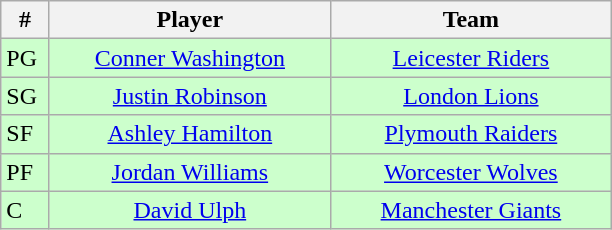<table class="wikitable" style="text-align:center">
<tr>
<th width=25>#</th>
<th width=180>Player</th>
<th width=180>Team</th>
</tr>
<tr style="background:#cfc;">
<td align=left>PG</td>
<td><a href='#'>Conner Washington</a></td>
<td><a href='#'>Leicester Riders</a></td>
</tr>
<tr style="background:#cfc;">
<td align=left>SG</td>
<td><a href='#'>Justin Robinson</a></td>
<td><a href='#'>London Lions</a></td>
</tr>
<tr style="background:#cfc;">
<td align=left>SF</td>
<td><a href='#'>Ashley Hamilton</a></td>
<td><a href='#'>Plymouth Raiders</a></td>
</tr>
<tr style="background:#cfc;">
<td align=left>PF</td>
<td><a href='#'>Jordan Williams</a></td>
<td><a href='#'>Worcester Wolves</a></td>
</tr>
<tr style="background:#cfc;">
<td align=left>C</td>
<td><a href='#'>David Ulph</a></td>
<td><a href='#'>Manchester Giants</a></td>
</tr>
</table>
